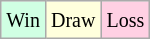<table class="wikitable">
<tr>
<td style="background:#d0ffe3;"><small>Win</small></td>
<td style="background:#ffffdd;"><small>Draw</small></td>
<td style="background:#ffd0e3;"><small>Loss</small></td>
</tr>
</table>
